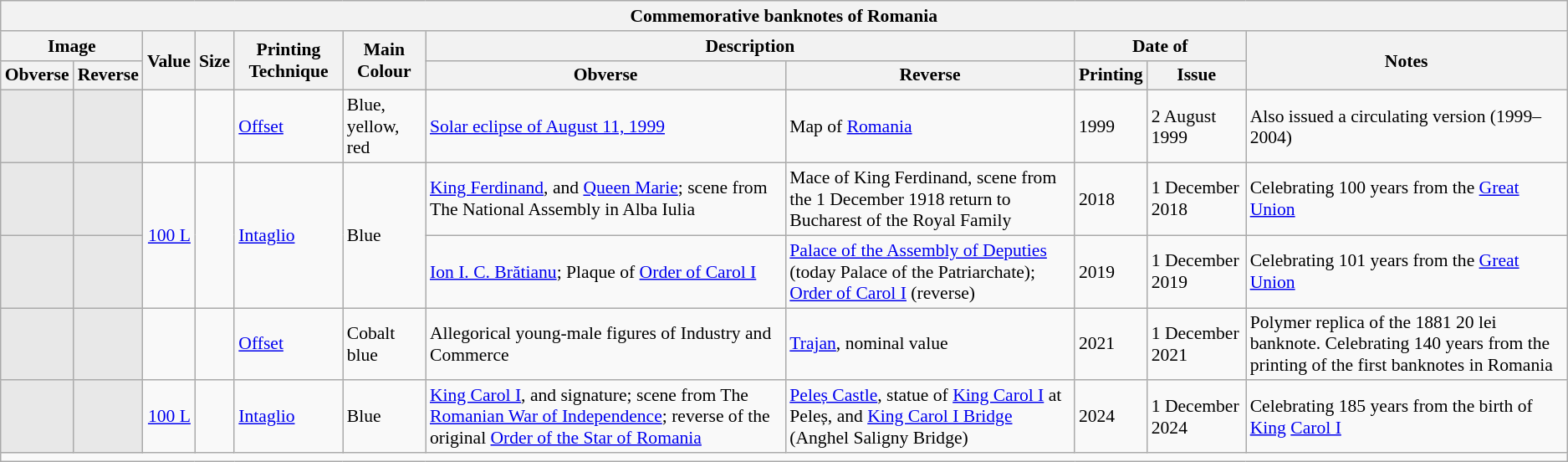<table class="wikitable" style="font-size: 90%">
<tr>
<th colspan=11>Commemorative banknotes of Romania</th>
</tr>
<tr>
<th colspan=2>Image</th>
<th rowspan=2>Value</th>
<th rowspan=2>Size</th>
<th rowspan=2>Printing Technique</th>
<th rowspan=2>Main Colour</th>
<th colspan=2>Description</th>
<th colspan=2>Date of</th>
<th rowspan=2>Notes</th>
</tr>
<tr>
<th>Obverse</th>
<th>Reverse</th>
<th>Obverse</th>
<th>Reverse</th>
<th>Printing</th>
<th>Issue</th>
</tr>
<tr>
<td align="right" bgcolor="#E8E8E8"></td>
<td align="left" bgcolor="#E8E8E8"></td>
<td align=right></td>
<td></td>
<td><a href='#'>Offset</a></td>
<td>Blue, yellow, red</td>
<td><a href='#'>Solar eclipse of August 11, 1999</a></td>
<td>Map of <a href='#'>Romania</a></td>
<td>1999</td>
<td>2 August 1999</td>
<td>Also issued a circulating version (1999–2004)</td>
</tr>
<tr>
<td align=right bgcolor="#E8E8E8"></td>
<td align=left bgcolor="#E8E8E8"></td>
<td align=right rowspan=2><a href='#'>100 L</a></td>
<td rowspan=2></td>
<td rowspan=2><a href='#'>Intaglio</a></td>
<td rowspan=2>Blue</td>
<td><a href='#'>King Ferdinand</a>, and <a href='#'>Queen Marie</a>; scene from The National Assembly in Alba Iulia</td>
<td>Mace of King Ferdinand, scene from the 1 December 1918 return to Bucharest of the Royal Family</td>
<td>2018</td>
<td>1 December 2018</td>
<td>Celebrating 100 years from the <a href='#'>Great Union</a></td>
</tr>
<tr>
<td align=right bgcolor="#E8E8E8"></td>
<td align=left bgcolor="#E8E8E8"></td>
<td><a href='#'>Ion I. C. Brătianu</a>; Plaque of <a href='#'>Order of Carol I</a></td>
<td><a href='#'>Palace of the Assembly of Deputies</a> (today Palace of the Patriarchate); <a href='#'>Order of Carol I</a> (reverse)</td>
<td>2019</td>
<td>1 December 2019</td>
<td>Celebrating 101 years from the <a href='#'>Great Union</a></td>
</tr>
<tr>
<td align=right bgcolor="#E8E8E8"></td>
<td align=left bgcolor="#E8E8E8"></td>
<td align=right></td>
<td></td>
<td><a href='#'>Offset</a></td>
<td>Cobalt blue</td>
<td>Allegorical young-male figures of Industry and Commerce</td>
<td><a href='#'>Trajan</a>, nominal value</td>
<td>2021</td>
<td>1 December 2021</td>
<td>Polymer replica of the 1881 20 lei banknote. Celebrating 140 years from the printing of the first banknotes in Romania</td>
</tr>
<tr>
<td align=right bgcolor="#E8E8E8"></td>
<td align=left bgcolor="#E8E8E8"></td>
<td align=right><a href='#'>100 L</a></td>
<td></td>
<td><a href='#'>Intaglio</a></td>
<td>Blue</td>
<td><a href='#'>King Carol I</a>, and signature; scene from The <a href='#'>Romanian War of Independence</a>; reverse of the original <a href='#'>Order of the Star of Romania</a></td>
<td><a href='#'>Peleș Castle</a>, statue of <a href='#'>King Carol I</a> at Peleș, and <a href='#'>King Carol I Bridge</a> (Anghel Saligny Bridge)</td>
<td>2024</td>
<td>1 December 2024</td>
<td>Celebrating 185 years from the birth of <a href='#'>King</a> <a href='#'>Carol I</a></td>
</tr>
<tr>
<td colspan="11"></td>
</tr>
</table>
